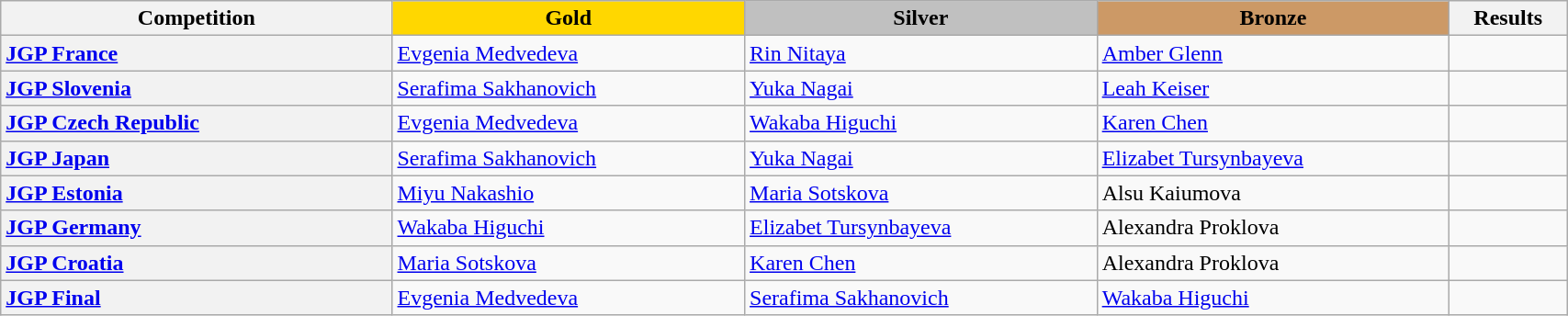<table class="wikitable unsortable" style="text-align:left; width:90%">
<tr>
<th scope="col" style="text-align:center; width:25%">Competition</th>
<td scope="col" style="text-align:center; width:22.5%; background:gold"><strong>Gold</strong></td>
<td scope="col" style="text-align:center; width:22.5%; background:silver"><strong>Silver</strong></td>
<td scope="col" style="text-align:center; width:22.5%; background:#c96"><strong>Bronze</strong></td>
<th scope="col" style="text-align:center; width:7.5%">Results</th>
</tr>
<tr>
<th scope="row" style="text-align:left"> <a href='#'>JGP France</a></th>
<td> <a href='#'>Evgenia Medvedeva</a></td>
<td> <a href='#'>Rin Nitaya</a></td>
<td> <a href='#'>Amber Glenn</a></td>
<td></td>
</tr>
<tr>
<th scope="row" style="text-align:left"> <a href='#'>JGP Slovenia</a></th>
<td> <a href='#'>Serafima Sakhanovich</a></td>
<td> <a href='#'>Yuka Nagai</a></td>
<td> <a href='#'>Leah Keiser</a></td>
<td></td>
</tr>
<tr>
<th scope="row" style="text-align:left"> <a href='#'>JGP Czech Republic</a></th>
<td> <a href='#'>Evgenia Medvedeva</a></td>
<td> <a href='#'>Wakaba Higuchi</a></td>
<td> <a href='#'>Karen Chen</a></td>
<td></td>
</tr>
<tr>
<th scope="row" style="text-align:left"> <a href='#'>JGP Japan</a></th>
<td> <a href='#'>Serafima Sakhanovich</a></td>
<td> <a href='#'>Yuka Nagai</a></td>
<td> <a href='#'>Elizabet Tursynbayeva</a></td>
<td></td>
</tr>
<tr>
<th scope="row" style="text-align:left"> <a href='#'>JGP Estonia</a></th>
<td> <a href='#'>Miyu Nakashio</a></td>
<td> <a href='#'>Maria Sotskova</a></td>
<td> Alsu Kaiumova</td>
<td></td>
</tr>
<tr>
<th scope="row" style="text-align:left"> <a href='#'>JGP Germany</a></th>
<td> <a href='#'>Wakaba Higuchi</a></td>
<td> <a href='#'>Elizabet Tursynbayeva</a></td>
<td> Alexandra Proklova</td>
<td></td>
</tr>
<tr>
<th scope="row" style="text-align:left"> <a href='#'>JGP Croatia</a></th>
<td> <a href='#'>Maria Sotskova</a></td>
<td> <a href='#'>Karen Chen</a></td>
<td> Alexandra Proklova</td>
<td></td>
</tr>
<tr>
<th scope="row" style="text-align:left"> <a href='#'>JGP Final</a></th>
<td> <a href='#'>Evgenia Medvedeva</a></td>
<td> <a href='#'>Serafima Sakhanovich</a></td>
<td> <a href='#'>Wakaba Higuchi</a></td>
<td></td>
</tr>
</table>
